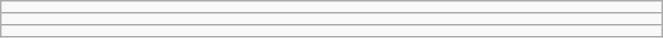<table class="wikitable" style=" text-align:center; font-size:110%;" width="35%">
<tr>
<td></td>
</tr>
<tr>
<td></td>
</tr>
<tr>
<td></td>
</tr>
</table>
